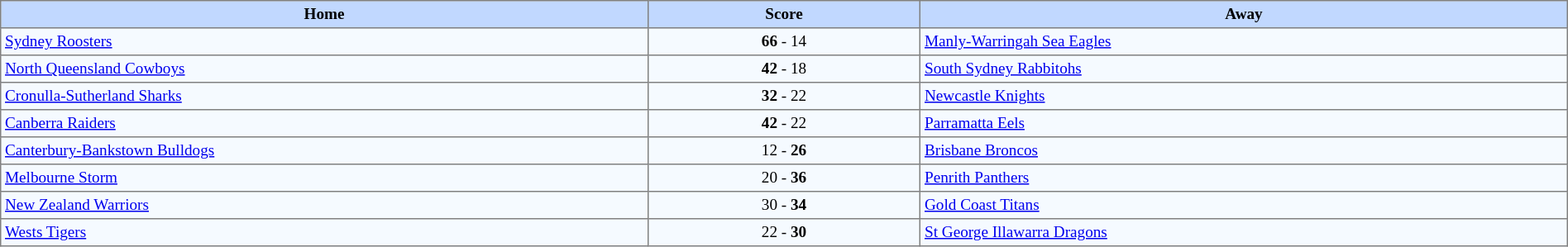<table border=1 style="border-collapse:collapse; font-size:80%;text-align:center;" cellpadding=3 cellspacing=0 width=100%>
<tr bgcolor=#C1D8FF>
<th rowpsan=2 width=19%>Home</th>
<th rowspan=1 width=8%>Score</th>
<th rowpsan=2 width=19%>Away</th>
</tr>
<tr style="text-align:center; background:#f5faff;">
<td align="left"> <a href='#'>Sydney Roosters</a></td>
<td><strong>66</strong> - 14</td>
<td align="left"> <a href='#'>Manly-Warringah Sea Eagles</a></td>
</tr>
<tr style="text-align:center; background:#f5faff;">
<td align="left"> <a href='#'>North Queensland Cowboys</a></td>
<td><strong>42</strong> - 18</td>
<td align="left"> <a href='#'>South Sydney Rabbitohs</a></td>
</tr>
<tr style="text-align:center; background:#f5faff;">
<td align="left"> <a href='#'>Cronulla-Sutherland Sharks</a></td>
<td><strong>32</strong> - 22</td>
<td align="left"> <a href='#'>Newcastle Knights</a></td>
</tr>
<tr style="text-align:center; background:#f5faff;">
<td align="left"> <a href='#'>Canberra Raiders</a></td>
<td><strong>42</strong> - 22</td>
<td align="left"> <a href='#'>Parramatta Eels</a></td>
</tr>
<tr style="text-align:center; background:#f5faff;">
<td align="left"> <a href='#'>Canterbury-Bankstown Bulldogs</a></td>
<td>12 - <strong>26</strong></td>
<td align="left"> <a href='#'>Brisbane Broncos</a></td>
</tr>
<tr style="text-align:center; background:#f5faff;">
<td align="left"> <a href='#'>Melbourne Storm</a></td>
<td>20 - <strong>36</strong></td>
<td align="left"> <a href='#'>Penrith Panthers</a></td>
</tr>
<tr style="text-align:center; background:#f5faff;">
<td align="left"> <a href='#'>New Zealand Warriors</a></td>
<td>30 - <strong>34</strong></td>
<td align="left"> <a href='#'>Gold Coast Titans</a></td>
</tr>
<tr style="text-align:center; background:#f5faff;">
<td align="left"> <a href='#'>Wests Tigers</a></td>
<td>22 - <strong>30</strong></td>
<td align="left"> <a href='#'>St George Illawarra Dragons</a></td>
</tr>
</table>
